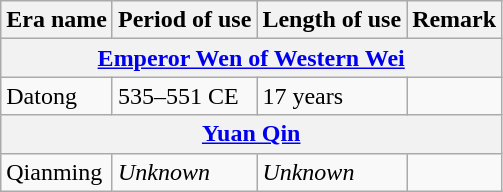<table class="wikitable">
<tr>
<th>Era name</th>
<th>Period of use</th>
<th>Length of use</th>
<th>Remark</th>
</tr>
<tr>
<th colspan="4"><a href='#'>Emperor Wen of Western Wei</a><br></th>
</tr>
<tr>
<td>Datong<br></td>
<td>535–551 CE</td>
<td>17 years</td>
<td></td>
</tr>
<tr>
<th colspan="4"><a href='#'>Yuan Qin</a><br></th>
</tr>
<tr>
<td>Qianming<br></td>
<td><em>Unknown</em></td>
<td><em>Unknown</em></td>
<td></td>
</tr>
</table>
